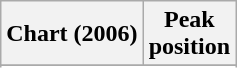<table class="wikitable sortable plainrowheaders" style="text-align:center">
<tr>
<th scope="col">Chart (2006)</th>
<th scope="col">Peak<br> position</th>
</tr>
<tr>
</tr>
<tr>
</tr>
<tr>
</tr>
</table>
